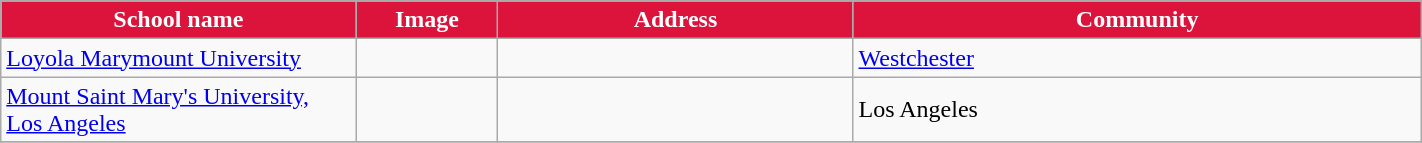<table class="wikitable sortable" style="width:75%">
<tr>
<th style="background:crimson; color:white;" width="25%"><strong>School name</strong></th>
<th style="background:crimson; color:white;" width="10%"><strong>Image</strong></th>
<th style="background:crimson; color:white;" width="25%"><strong>Address</strong></th>
<th style="background:crimson; color:white;" width="15"><strong>Community</strong></th>
</tr>
<tr>
<td><a href='#'>Loyola Marymount University</a></td>
<td></td>
<td></td>
<td><a href='#'>Westchester</a></td>
</tr>
<tr>
<td><a href='#'>Mount Saint Mary's University, Los Angeles</a></td>
<td></td>
<td></td>
<td>Los Angeles</td>
</tr>
<tr ->
</tr>
</table>
